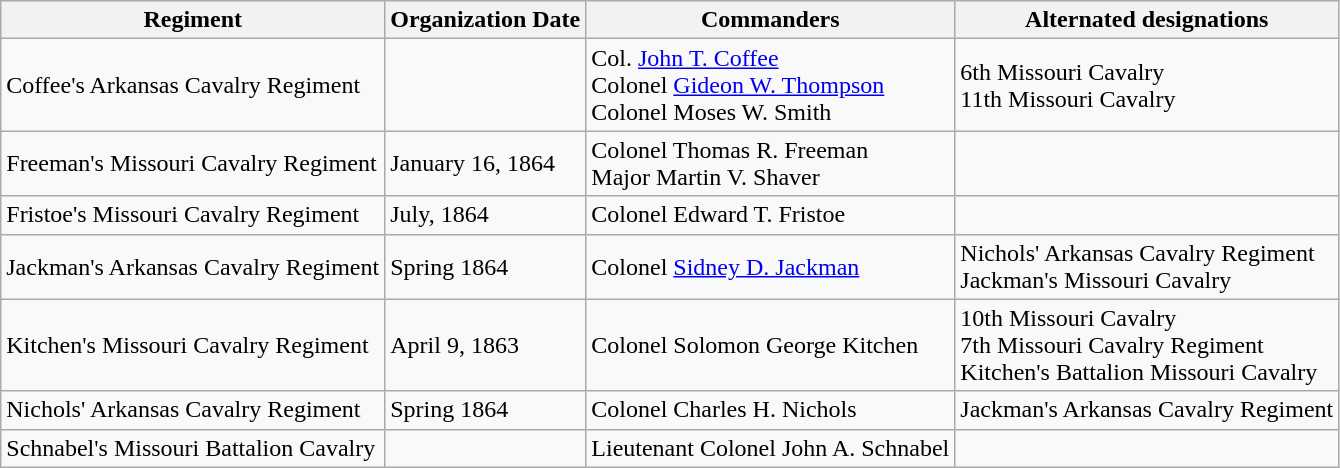<table class="wikitable sortable">
<tr>
<th>Regiment</th>
<th>Organization Date</th>
<th>Commanders</th>
<th>Alternated designations</th>
</tr>
<tr>
<td>Coffee's Arkansas Cavalry Regiment</td>
<td></td>
<td>Col. <a href='#'>John T. Coffee</a><br>Colonel <a href='#'>Gideon W. Thompson</a><br>Colonel Moses W. Smith</td>
<td>6th Missouri Cavalry<br>11th Missouri Cavalry</td>
</tr>
<tr>
<td>Freeman's Missouri Cavalry Regiment</td>
<td>January 16, 1864</td>
<td>Colonel Thomas R. Freeman<br>Major Martin V. Shaver</td>
<td></td>
</tr>
<tr>
<td>Fristoe's Missouri Cavalry Regiment </td>
<td>July, 1864</td>
<td>Colonel Edward T. Fristoe</td>
<td></td>
</tr>
<tr>
<td>Jackman's Arkansas Cavalry Regiment</td>
<td>Spring 1864</td>
<td>Colonel <a href='#'>Sidney D. Jackman</a></td>
<td>Nichols' Arkansas Cavalry Regiment<br>Jackman's Missouri Cavalry</td>
</tr>
<tr>
<td>Kitchen's Missouri Cavalry Regiment</td>
<td>April 9, 1863</td>
<td>Colonel Solomon George Kitchen</td>
<td>10th Missouri Cavalry<br>7th Missouri Cavalry Regiment<br>Kitchen's Battalion Missouri Cavalry</td>
</tr>
<tr>
<td>Nichols' Arkansas Cavalry Regiment</td>
<td>Spring 1864</td>
<td>Colonel Charles H. Nichols</td>
<td>Jackman's Arkansas Cavalry Regiment</td>
</tr>
<tr>
<td>Schnabel's Missouri Battalion Cavalry</td>
<td></td>
<td>Lieutenant Colonel John A. Schnabel</td>
<td></td>
</tr>
</table>
